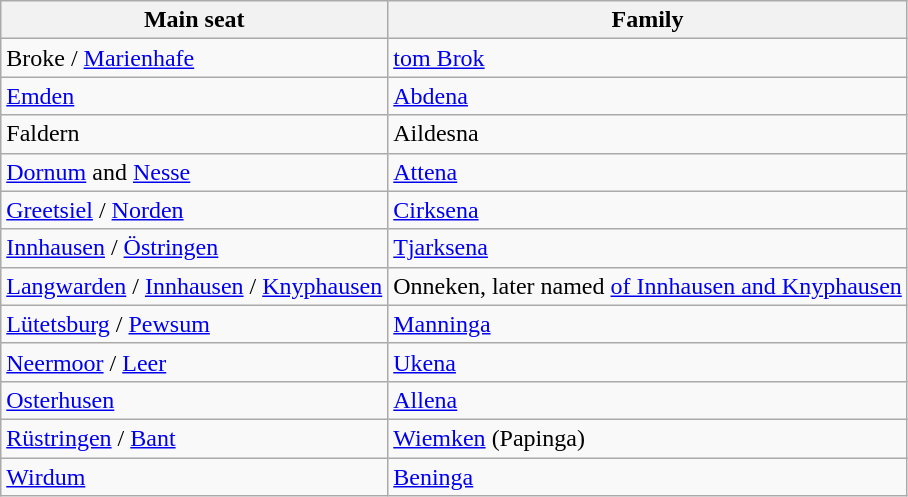<table class="wikitable float-right">
<tr>
<th>Main seat</th>
<th>Family</th>
</tr>
<tr>
<td>Broke / <a href='#'>Marienhafe</a></td>
<td><a href='#'>tom Brok</a></td>
</tr>
<tr>
<td><a href='#'>Emden</a></td>
<td><a href='#'>Abdena</a></td>
</tr>
<tr>
<td>Faldern</td>
<td>Aildesna</td>
</tr>
<tr>
<td><a href='#'>Dornum</a> and <a href='#'>Nesse</a></td>
<td><a href='#'>Attena</a></td>
</tr>
<tr>
<td><a href='#'>Greetsiel</a> / <a href='#'>Norden</a></td>
<td><a href='#'>Cirksena</a></td>
</tr>
<tr>
<td><a href='#'>Innhausen</a> / <a href='#'>Östringen</a></td>
<td><a href='#'>Tjarksena</a></td>
</tr>
<tr>
<td><a href='#'>Langwarden</a> / <a href='#'>Innhausen</a> / <a href='#'>Knyphausen</a></td>
<td>Onneken, later named <a href='#'>of Innhausen and Knyphausen</a></td>
</tr>
<tr>
<td><a href='#'>Lütetsburg</a> / <a href='#'>Pewsum</a></td>
<td><a href='#'>Manninga</a></td>
</tr>
<tr>
<td><a href='#'>Neermoor</a> / <a href='#'>Leer</a></td>
<td><a href='#'>Ukena</a></td>
</tr>
<tr>
<td><a href='#'>Osterhusen</a></td>
<td><a href='#'>Allena</a></td>
</tr>
<tr>
<td><a href='#'>Rüstringen</a> / <a href='#'>Bant</a></td>
<td><a href='#'>Wiemken</a> (Papinga)</td>
</tr>
<tr>
<td><a href='#'>Wirdum</a></td>
<td><a href='#'>Beninga</a></td>
</tr>
</table>
